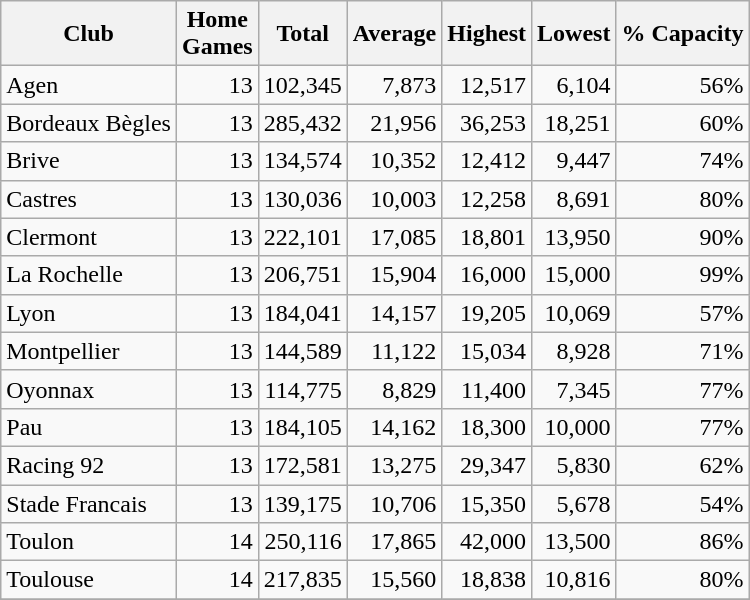<table class="wikitable sortable" style="text-align:right">
<tr>
<th>Club</th>
<th>Home<br>Games</th>
<th>Total</th>
<th>Average</th>
<th>Highest</th>
<th>Lowest</th>
<th>% Capacity</th>
</tr>
<tr>
<td style="text-align:left">Agen</td>
<td>13</td>
<td>102,345</td>
<td>7,873</td>
<td>12,517</td>
<td>6,104</td>
<td>56%</td>
</tr>
<tr>
<td style="text-align:left">Bordeaux Bègles</td>
<td>13</td>
<td>285,432</td>
<td>21,956</td>
<td>36,253</td>
<td>18,251</td>
<td>60% </td>
</tr>
<tr>
<td style="text-align:left">Brive</td>
<td>13</td>
<td>134,574</td>
<td>10,352</td>
<td>12,412</td>
<td>9,447</td>
<td>74%</td>
</tr>
<tr>
<td style="text-align:left">Castres</td>
<td>13</td>
<td>130,036</td>
<td>10,003</td>
<td>12,258</td>
<td>8,691</td>
<td>80%</td>
</tr>
<tr>
<td style="text-align:left">Clermont</td>
<td>13</td>
<td>222,101</td>
<td>17,085</td>
<td>18,801</td>
<td>13,950</td>
<td>90%</td>
</tr>
<tr>
<td style="text-align:left">La Rochelle</td>
<td>13</td>
<td>206,751</td>
<td>15,904</td>
<td>16,000</td>
<td>15,000</td>
<td>99%</td>
</tr>
<tr>
<td style="text-align:left">Lyon</td>
<td>13</td>
<td>184,041</td>
<td>14,157</td>
<td>19,205</td>
<td>10,069</td>
<td>57%</td>
</tr>
<tr>
<td style="text-align:left">Montpellier</td>
<td>13</td>
<td>144,589</td>
<td>11,122</td>
<td>15,034</td>
<td>8,928</td>
<td>71%</td>
</tr>
<tr>
<td style="text-align:left">Oyonnax</td>
<td>13</td>
<td>114,775</td>
<td>8,829</td>
<td>11,400</td>
<td>7,345</td>
<td>77%</td>
</tr>
<tr>
<td style="text-align:left">Pau</td>
<td>13</td>
<td>184,105</td>
<td>14,162</td>
<td>18,300</td>
<td>10,000</td>
<td>77%</td>
</tr>
<tr>
<td style="text-align:left">Racing 92</td>
<td>13</td>
<td>172,581</td>
<td>13,275</td>
<td>29,347</td>
<td>5,830</td>
<td>62% </td>
</tr>
<tr>
<td style="text-align:left">Stade Francais</td>
<td>13</td>
<td>139,175</td>
<td>10,706</td>
<td>15,350</td>
<td>5,678</td>
<td>54%</td>
</tr>
<tr>
<td style="text-align:left">Toulon</td>
<td>14</td>
<td>250,116</td>
<td>17,865</td>
<td>42,000</td>
<td>13,500</td>
<td>86%<br></td>
</tr>
<tr>
<td style="text-align:left">Toulouse</td>
<td>14</td>
<td>217,835</td>
<td>15,560</td>
<td>18,838</td>
<td>10,816</td>
<td>80%</td>
</tr>
<tr>
</tr>
</table>
